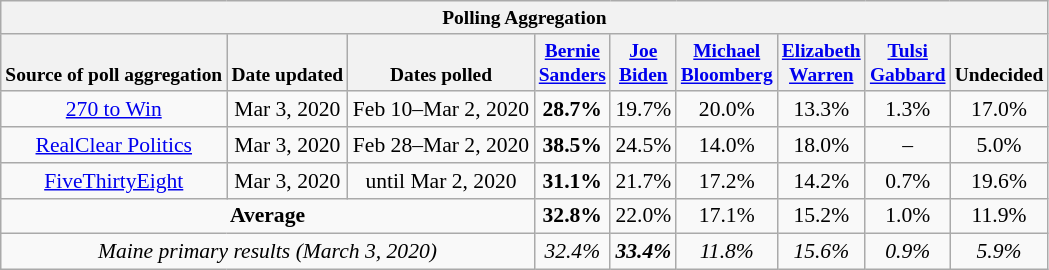<table class="wikitable" style="font-size:90%;text-align:center;">
<tr valign=bottom style="font-size:90%;">
<th colspan="11">Polling Aggregation</th>
</tr>
<tr valign=bottom style="font-size:90%;">
<th>Source of poll aggregation</th>
<th>Date updated</th>
<th>Dates polled</th>
<th><a href='#'>Bernie<br>Sanders</a></th>
<th><a href='#'>Joe<br>Biden</a></th>
<th><a href='#'>Michael<br>Bloomberg</a></th>
<th><a href='#'>Elizabeth<br>Warren</a></th>
<th><a href='#'>Tulsi<br>Gabbard</a></th>
<th>Undecided</th>
</tr>
<tr>
<td><a href='#'>270 to Win</a></td>
<td>Mar 3, 2020</td>
<td>Feb 10–Mar 2, 2020</td>
<td><strong>28.7%</strong></td>
<td>19.7%</td>
<td>20.0%</td>
<td>13.3%</td>
<td>1.3%</td>
<td>17.0%</td>
</tr>
<tr>
<td><a href='#'>RealClear Politics</a></td>
<td>Mar 3, 2020</td>
<td>Feb 28–Mar 2, 2020</td>
<td><strong>38.5%</strong></td>
<td>24.5%</td>
<td>14.0%</td>
<td>18.0%</td>
<td>–</td>
<td>5.0%</td>
</tr>
<tr>
<td><a href='#'>FiveThirtyEight</a></td>
<td>Mar 3, 2020</td>
<td>until Mar 2, 2020 </td>
<td><strong>31.1%</strong></td>
<td>21.7%</td>
<td>17.2%</td>
<td>14.2%</td>
<td>0.7%</td>
<td>19.6%</td>
</tr>
<tr>
<td colspan="3"><strong>Average</strong></td>
<td><strong>32.8%</strong></td>
<td>22.0%</td>
<td>17.1%</td>
<td>15.2%</td>
<td>1.0%</td>
<td>11.9%</td>
</tr>
<tr>
<td colspan="3"><em>Maine primary results (March 3, 2020)</em></td>
<td><em>32.4%</em></td>
<td><strong><em>33.4%</em></strong></td>
<td><em>11.8%</em></td>
<td><em>15.6%</em></td>
<td><em>0.9%</em></td>
<td><em>5.9%</em></td>
</tr>
</table>
